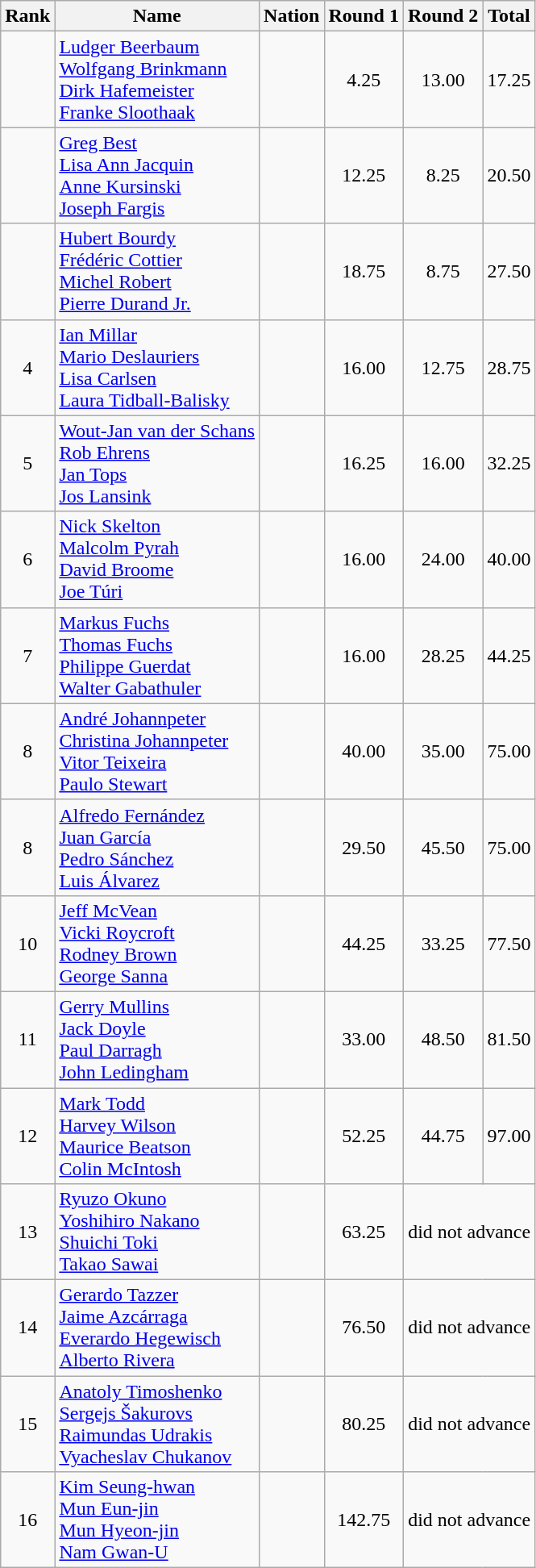<table class="wikitable sortable" style="text-align:center">
<tr>
<th>Rank</th>
<th>Name</th>
<th>Nation</th>
<th>Round 1</th>
<th>Round 2</th>
<th>Total</th>
</tr>
<tr>
<td></td>
<td align="left"><a href='#'>Ludger Beerbaum</a><br><a href='#'>Wolfgang Brinkmann</a><br><a href='#'>Dirk Hafemeister</a><br><a href='#'>Franke Sloothaak</a></td>
<td align="left"></td>
<td>4.25</td>
<td>13.00</td>
<td>17.25</td>
</tr>
<tr>
<td></td>
<td align="left"><a href='#'>Greg Best</a><br><a href='#'>Lisa Ann Jacquin</a><br><a href='#'>Anne Kursinski</a><br><a href='#'>Joseph Fargis</a></td>
<td align="left"></td>
<td>12.25</td>
<td>8.25</td>
<td>20.50</td>
</tr>
<tr>
<td></td>
<td align="left"><a href='#'>Hubert Bourdy</a><br><a href='#'>Frédéric Cottier</a><br><a href='#'>Michel Robert</a><br><a href='#'>Pierre Durand Jr.</a></td>
<td align="left"></td>
<td>18.75</td>
<td>8.75</td>
<td>27.50</td>
</tr>
<tr>
<td>4</td>
<td align="left"><a href='#'>Ian Millar</a><br><a href='#'>Mario Deslauriers</a><br><a href='#'>Lisa Carlsen</a><br><a href='#'>Laura Tidball-Balisky</a></td>
<td align="left"></td>
<td>16.00</td>
<td>12.75</td>
<td>28.75</td>
</tr>
<tr>
<td>5</td>
<td align="left"><a href='#'>Wout-Jan van der Schans</a><br><a href='#'>Rob Ehrens</a><br><a href='#'>Jan Tops</a><br><a href='#'>Jos Lansink</a></td>
<td align="left"></td>
<td>16.25</td>
<td>16.00</td>
<td>32.25</td>
</tr>
<tr>
<td>6</td>
<td align="left"><a href='#'>Nick Skelton</a><br><a href='#'>Malcolm Pyrah</a><br><a href='#'>David Broome</a><br><a href='#'>Joe Túri</a></td>
<td align="left"></td>
<td>16.00</td>
<td>24.00</td>
<td>40.00</td>
</tr>
<tr>
<td>7</td>
<td align="left"><a href='#'>Markus Fuchs</a><br><a href='#'>Thomas Fuchs</a><br><a href='#'>Philippe Guerdat</a><br><a href='#'>Walter Gabathuler</a></td>
<td align="left"></td>
<td>16.00</td>
<td>28.25</td>
<td>44.25</td>
</tr>
<tr>
<td>8</td>
<td align="left"><a href='#'>André Johannpeter</a><br><a href='#'>Christina Johannpeter</a><br><a href='#'>Vitor Teixeira</a><br><a href='#'>Paulo Stewart</a></td>
<td align="left"></td>
<td>40.00</td>
<td>35.00</td>
<td>75.00</td>
</tr>
<tr>
<td>8</td>
<td align="left"><a href='#'>Alfredo Fernández</a><br><a href='#'>Juan García</a><br><a href='#'>Pedro Sánchez</a><br><a href='#'>Luis Álvarez</a></td>
<td align="left"></td>
<td>29.50</td>
<td>45.50</td>
<td>75.00</td>
</tr>
<tr>
<td>10</td>
<td align="left"><a href='#'>Jeff McVean</a><br><a href='#'>Vicki Roycroft</a><br><a href='#'>Rodney Brown</a><br><a href='#'>George Sanna</a></td>
<td align="left"></td>
<td>44.25</td>
<td>33.25</td>
<td>77.50</td>
</tr>
<tr>
<td>11</td>
<td align="left"><a href='#'>Gerry Mullins</a><br><a href='#'>Jack Doyle</a><br><a href='#'>Paul Darragh</a><br><a href='#'>John Ledingham</a></td>
<td align="left"></td>
<td>33.00</td>
<td>48.50</td>
<td>81.50</td>
</tr>
<tr>
<td>12</td>
<td align="left"><a href='#'>Mark Todd</a><br><a href='#'>Harvey Wilson</a><br><a href='#'>Maurice Beatson</a><br><a href='#'>Colin McIntosh</a></td>
<td align="left"></td>
<td>52.25</td>
<td>44.75</td>
<td>97.00</td>
</tr>
<tr>
<td>13</td>
<td align="left"><a href='#'>Ryuzo Okuno</a><br><a href='#'>Yoshihiro Nakano</a><br><a href='#'>Shuichi Toki</a><br><a href='#'>Takao Sawai</a></td>
<td align="left"></td>
<td>63.25</td>
<td colspan=2>did not advance</td>
</tr>
<tr>
<td>14</td>
<td align="left"><a href='#'>Gerardo Tazzer</a><br><a href='#'>Jaime Azcárraga</a><br><a href='#'>Everardo Hegewisch</a><br><a href='#'>Alberto Rivera</a></td>
<td align="left"></td>
<td>76.50</td>
<td colspan=2>did not advance</td>
</tr>
<tr>
<td>15</td>
<td align="left"><a href='#'>Anatoly Timoshenko</a><br><a href='#'>Sergejs Šakurovs</a><br><a href='#'>Raimundas Udrakis</a><br><a href='#'>Vyacheslav Chukanov</a></td>
<td align="left"></td>
<td>80.25</td>
<td colspan=2>did not advance</td>
</tr>
<tr>
<td>16</td>
<td align="left"><a href='#'>Kim Seung-hwan</a><br><a href='#'>Mun Eun-jin</a><br><a href='#'>Mun Hyeon-jin</a><br><a href='#'>Nam Gwan-U</a></td>
<td align="left"></td>
<td>142.75</td>
<td colspan=2>did not advance</td>
</tr>
</table>
